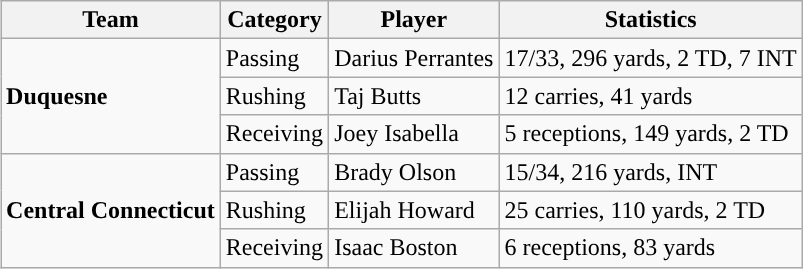<table class="wikitable" style="float: right;">
<tr>
<th>Team</th>
<th>Category</th>
<th>Player</th>
<th>Statistics</th>
</tr>
<tr>
<td rowspan=3><strong>Duquesne</strong></td>
<td>Passing</td>
<td>Darius Perrantes</td>
<td>17/33, 296 yards, 2 TD, 7 INT</td>
</tr>
<tr>
<td>Rushing</td>
<td>Taj Butts</td>
<td>12 carries, 41 yards</td>
</tr>
<tr>
<td>Receiving</td>
<td>Joey Isabella</td>
<td>5 receptions, 149 yards, 2 TD</td>
</tr>
<tr>
<td rowspan=3><strong>Central Connecticut</strong></td>
<td>Passing</td>
<td>Brady Olson</td>
<td>15/34, 216 yards, INT</td>
</tr>
<tr>
<td>Rushing</td>
<td>Elijah Howard</td>
<td>25 carries, 110 yards, 2 TD</td>
</tr>
<tr>
<td>Receiving</td>
<td>Isaac Boston</td>
<td>6 receptions, 83 yards</td>
</tr>
</table>
